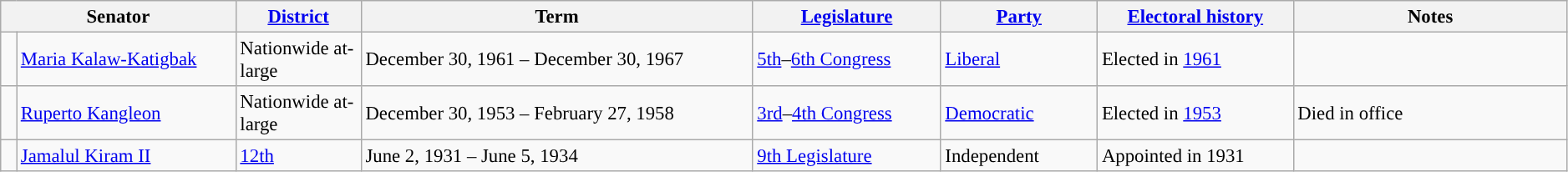<table class="wikitable" style="font-size:95%" width=99%>
<tr>
<th colspan="2" width="15%">Senator</th>
<th width="8%"><a href='#'>District</a></th>
<th width="25%">Term</th>
<th width="12%"><a href='#'>Legislature</a></th>
<th width="10%"><a href='#'>Party</a></th>
<th width="12.5%"><a href='#'>Electoral history</a></th>
<th width="17.5%">Notes</th>
</tr>
<tr>
<td width=1% style="background-color:"></td>
<td><a href='#'>Maria Kalaw-Katigbak</a></td>
<td>Nationwide at-large</td>
<td>December 30, 1961 – December 30, 1967</td>
<td><a href='#'>5th</a>–<a href='#'>6th Congress</a></td>
<td><a href='#'>Liberal</a></td>
<td>Elected in <a href='#'>1961</a></td>
<td></td>
</tr>
<tr>
<td style="background-color:"></td>
<td><a href='#'>Ruperto Kangleon</a></td>
<td>Nationwide at-large</td>
<td>December 30, 1953 – February 27, 1958</td>
<td><a href='#'>3rd</a>–<a href='#'>4th Congress</a></td>
<td><a href='#'>Democratic</a></td>
<td>Elected in <a href='#'>1953</a></td>
<td>Died in office</td>
</tr>
<tr>
<td style="background-color:"></td>
<td><a href='#'>Jamalul Kiram II</a></td>
<td><a href='#'>12th</a></td>
<td>June 2, 1931 – June 5, 1934</td>
<td><a href='#'>9th Legislature</a></td>
<td>Independent</td>
<td>Appointed in 1931</td>
<td></td>
</tr>
</table>
